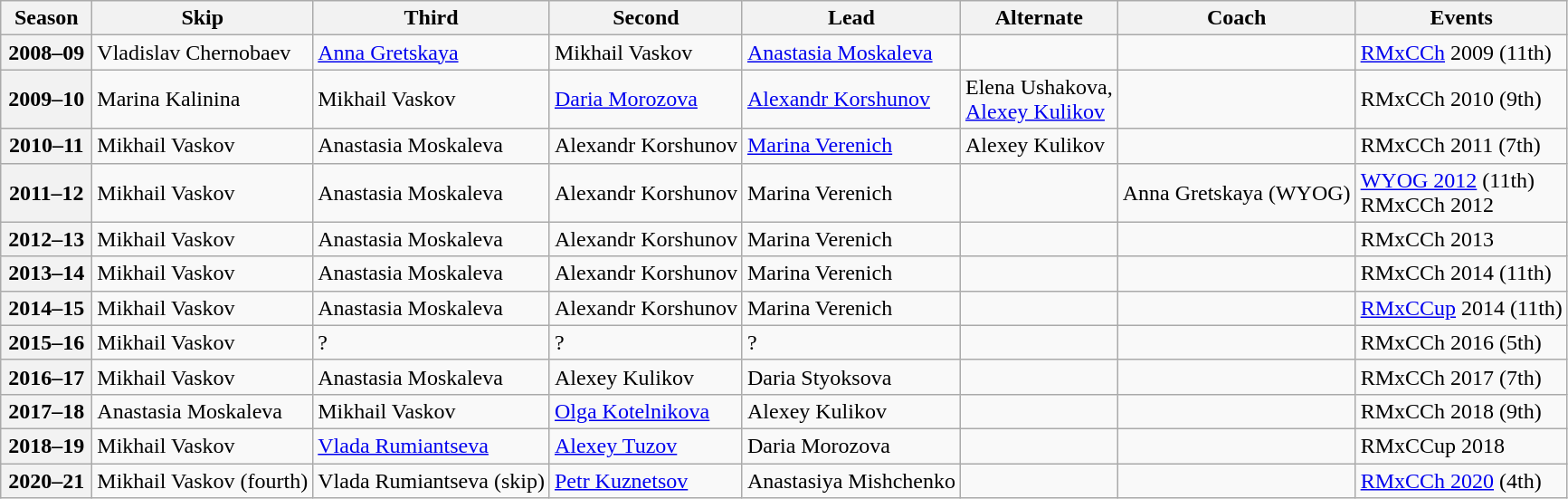<table class="wikitable">
<tr>
<th scope="col" width=60>Season</th>
<th scope="col">Skip</th>
<th scope="col">Third</th>
<th scope="col">Second</th>
<th scope="col">Lead</th>
<th scope="col">Alternate</th>
<th scope="col">Coach</th>
<th scope="col">Events</th>
</tr>
<tr>
<th scope="row">2008–09</th>
<td>Vladislav Chernobaev</td>
<td><a href='#'>Anna Gretskaya</a></td>
<td>Mikhail Vaskov</td>
<td><a href='#'>Anastasia Moskaleva</a></td>
<td></td>
<td></td>
<td><a href='#'>RMxCCh</a> 2009 (11th)</td>
</tr>
<tr>
<th scope="row">2009–10</th>
<td>Marina Kalinina</td>
<td>Mikhail Vaskov</td>
<td><a href='#'>Daria Morozova</a></td>
<td><a href='#'>Alexandr Korshunov</a></td>
<td>Elena Ushakova,<br><a href='#'>Alexey Kulikov</a></td>
<td></td>
<td>RMxCCh 2010 (9th)</td>
</tr>
<tr>
<th scope="row">2010–11</th>
<td>Mikhail Vaskov</td>
<td>Anastasia Moskaleva</td>
<td>Alexandr Korshunov</td>
<td><a href='#'>Marina Verenich</a></td>
<td>Alexey Kulikov</td>
<td></td>
<td>RMxCCh 2011 (7th)</td>
</tr>
<tr>
<th scope="row">2011–12</th>
<td>Mikhail Vaskov</td>
<td>Anastasia Moskaleva</td>
<td>Alexandr Korshunov</td>
<td>Marina Verenich</td>
<td></td>
<td>Anna Gretskaya (WYOG)</td>
<td><a href='#'>WYOG 2012</a> (11th)<br>RMxCCh 2012 </td>
</tr>
<tr>
<th scope="row">2012–13</th>
<td>Mikhail Vaskov</td>
<td>Anastasia Moskaleva</td>
<td>Alexandr Korshunov</td>
<td>Marina Verenich</td>
<td></td>
<td></td>
<td>RMxCCh 2013 </td>
</tr>
<tr>
<th scope="row">2013–14</th>
<td>Mikhail Vaskov</td>
<td>Anastasia Moskaleva</td>
<td>Alexandr Korshunov</td>
<td>Marina Verenich</td>
<td></td>
<td></td>
<td>RMxCCh 2014 (11th)</td>
</tr>
<tr>
<th scope="row">2014–15</th>
<td>Mikhail Vaskov</td>
<td>Anastasia Moskaleva</td>
<td>Alexandr Korshunov</td>
<td>Marina Verenich</td>
<td></td>
<td></td>
<td><a href='#'>RMxCCup</a> 2014 (11th)</td>
</tr>
<tr>
<th scope="row">2015–16</th>
<td>Mikhail Vaskov</td>
<td>?</td>
<td>?</td>
<td>?</td>
<td></td>
<td></td>
<td>RMxCCh 2016 (5th)</td>
</tr>
<tr>
<th scope="row">2016–17</th>
<td>Mikhail Vaskov</td>
<td>Anastasia Moskaleva</td>
<td>Alexey Kulikov</td>
<td>Daria Styoksova</td>
<td></td>
<td></td>
<td>RMxCCh 2017 (7th)</td>
</tr>
<tr>
<th scope="row">2017–18</th>
<td>Anastasia Moskaleva</td>
<td>Mikhail Vaskov</td>
<td><a href='#'>Olga Kotelnikova</a></td>
<td>Alexey Kulikov</td>
<td></td>
<td></td>
<td>RMxCCh 2018 (9th)</td>
</tr>
<tr>
<th scope="row">2018–19</th>
<td>Mikhail Vaskov</td>
<td><a href='#'>Vlada Rumiantseva</a></td>
<td><a href='#'>Alexey Tuzov</a></td>
<td>Daria Morozova</td>
<td></td>
<td></td>
<td>RMxCCup 2018 </td>
</tr>
<tr>
<th scope="row">2020–21</th>
<td>Mikhail Vaskov (fourth)</td>
<td>Vlada Rumiantseva (skip)</td>
<td><a href='#'>Petr Kuznetsov</a></td>
<td>Anastasiya Mishchenko</td>
<td></td>
<td></td>
<td><a href='#'>RMxCCh 2020</a> (4th)</td>
</tr>
</table>
